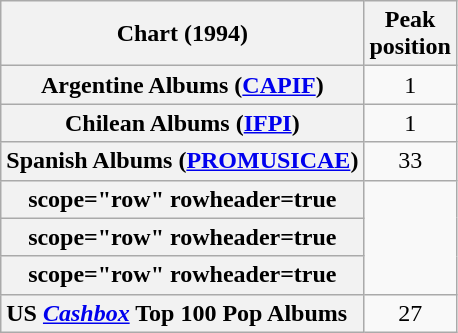<table class="wikitable sortable plainrowheaders">
<tr>
<th>Chart (1994)</th>
<th>Peak<br>position</th>
</tr>
<tr>
<th scope="row">Argentine Albums (<a href='#'>CAPIF</a>)</th>
<td style="text-align:center;">1</td>
</tr>
<tr>
<th scope="row">Chilean Albums (<a href='#'>IFPI</a>)</th>
<td style="text-align:center;">1</td>
</tr>
<tr>
<th scope="row" style="text-align:left;">Spanish Albums (<a href='#'>PROMUSICAE</a>)</th>
<td align="center">33</td>
</tr>
<tr>
<th>scope="row" rowheader=true</th>
</tr>
<tr>
<th>scope="row" rowheader=true</th>
</tr>
<tr>
<th>scope="row" rowheader=true</th>
</tr>
<tr>
<th scope="row" style="text-align:left;">US <em><a href='#'>Cashbox</a></em> Top 100 Pop Albums</th>
<td align="center">27</td>
</tr>
</table>
